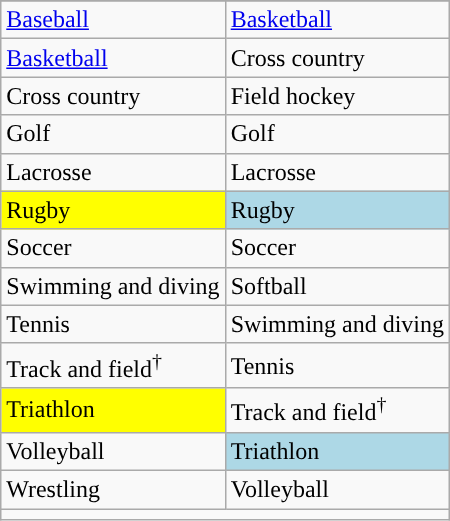<table class="wikitable" style="float:center; clear:center; margin:0 0 1em 1em;">
<tr>
</tr>
<tr>
<td><a href='#'>Baseball</a></td>
<td><a href='#'>Basketball</a></td>
</tr>
<tr>
<td><a href='#'>Basketball</a></td>
<td>Cross country</td>
</tr>
<tr>
<td>Cross country</td>
<td>Field hockey</td>
</tr>
<tr>
<td>Golf</td>
<td>Golf</td>
</tr>
<tr>
<td>Lacrosse</td>
<td>Lacrosse</td>
</tr>
<tr>
<td bgcolor=yellow>Rugby</td>
<td bgcolor=lightblue>Rugby</td>
</tr>
<tr>
<td>Soccer</td>
<td>Soccer</td>
</tr>
<tr>
<td>Swimming and diving</td>
<td>Softball</td>
</tr>
<tr>
<td>Tennis</td>
<td>Swimming and diving</td>
</tr>
<tr>
<td>Track and field<sup>†</sup></td>
<td>Tennis</td>
</tr>
<tr>
<td bgcolor=yellow>Triathlon</td>
<td>Track and field<sup>†</sup></td>
</tr>
<tr>
<td>Volleyball</td>
<td bgcolor=lightblue>Triathlon</td>
</tr>
<tr>
<td>Wrestling</td>
<td>Volleyball</td>
</tr>
<tr>
<td colspan="2"></td>
</tr>
</table>
